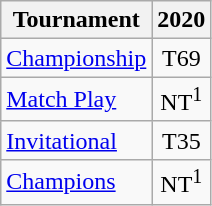<table class="wikitable" style="text-align:center;">
<tr>
<th>Tournament</th>
<th>2020</th>
</tr>
<tr>
<td align="left"><a href='#'>Championship</a></td>
<td>T69</td>
</tr>
<tr>
<td align="left"><a href='#'>Match Play</a></td>
<td>NT<sup>1</sup></td>
</tr>
<tr>
<td align="left"><a href='#'>Invitational</a></td>
<td>T35</td>
</tr>
<tr>
<td align="left"><a href='#'>Champions</a></td>
<td>NT<sup>1</sup></td>
</tr>
</table>
